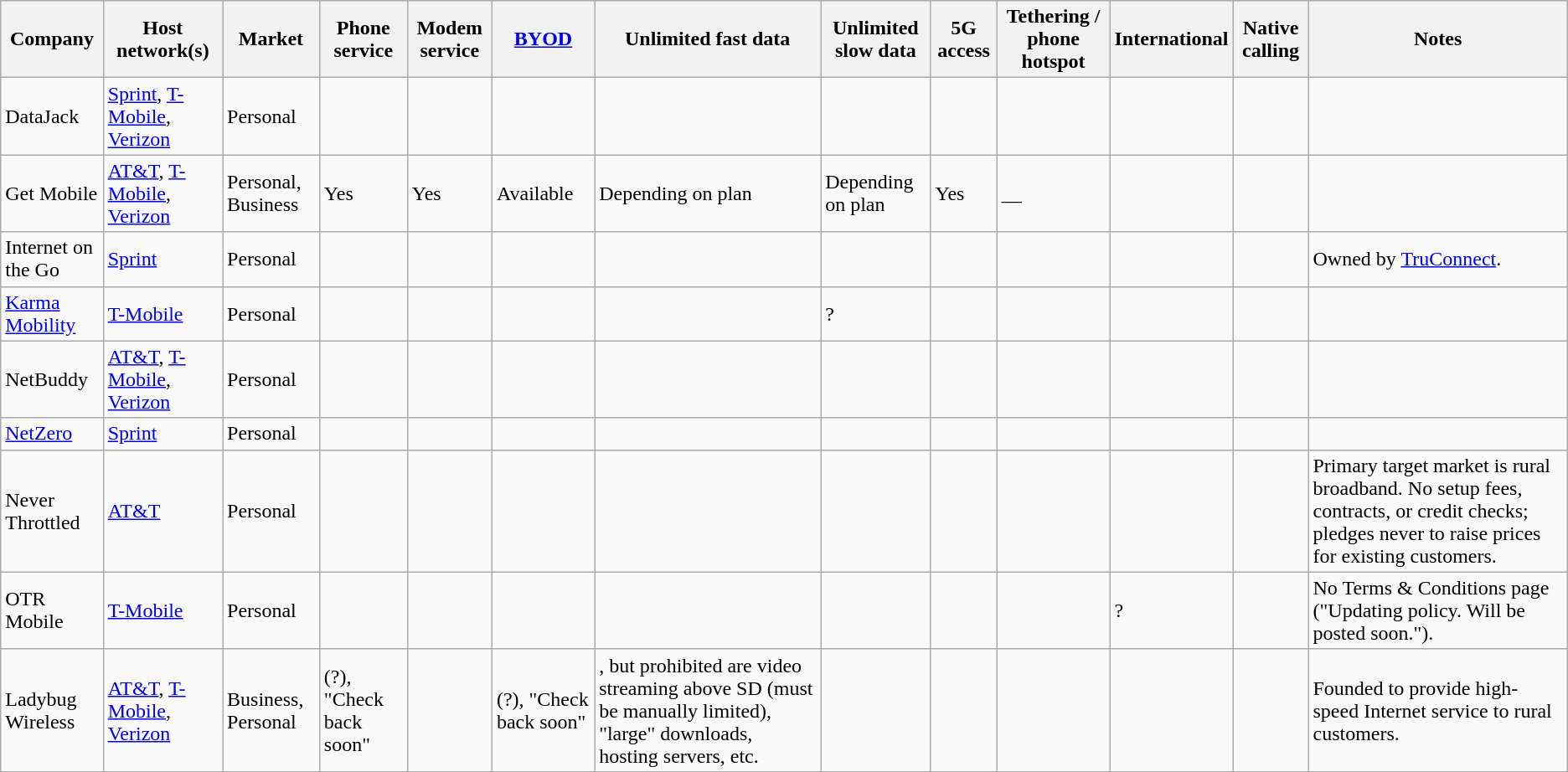<table class="wikitable sortable mw-collapsible sticky-header">
<tr>
<th>Company</th>
<th>Host network(s)</th>
<th>Market</th>
<th>Phone service</th>
<th>Modem service</th>
<th><a href='#'>BYOD</a></th>
<th>Unlimited fast data</th>
<th>Unlimited slow data</th>
<th>5G access</th>
<th>Tethering / phone hotspot</th>
<th>International</th>
<th>Native  calling</th>
<th>Notes</th>
</tr>
<tr>
<td> DataJack</td>
<td> <a href='#'>Sprint</a>, <a href='#'>T-Mobile</a>, <a href='#'>Verizon</a></td>
<td> Personal</td>
<td> </td>
<td> </td>
<td></td>
<td></td>
<td></td>
<td> </td>
<td> </td>
<td></td>
<td> </td>
<td></td>
</tr>
<tr>
<td>Get Mobile</td>
<td><a href='#'>AT&T</a>, <a href='#'>T-Mobile</a>, <a href='#'>Verizon</a></td>
<td>Personal, Business</td>
<td>Yes</td>
<td>Yes</td>
<td>Available</td>
<td>Depending on plan</td>
<td>Depending on plan</td>
<td>Yes</td>
<td>__</td>
<td></td>
<td></td>
<td></td>
</tr>
<tr>
<td> Internet on the Go</td>
<td> <a href='#'>Sprint</a></td>
<td> Personal</td>
<td> </td>
<td> </td>
<td></td>
<td></td>
<td></td>
<td> </td>
<td> </td>
<td></td>
<td> </td>
<td> Owned by <a href='#'>TruConnect</a>.</td>
</tr>
<tr>
<td> <a href='#'>Karma Mobility</a></td>
<td> <a href='#'>T-Mobile</a></td>
<td> Personal</td>
<td> </td>
<td> </td>
<td> </td>
<td> </td>
<td> ?</td>
<td> </td>
<td> </td>
<td></td>
<td> </td>
<td></td>
</tr>
<tr>
<td> NetBuddy</td>
<td> <a href='#'>AT&T</a>, <a href='#'>T-Mobile</a>, <a href='#'>Verizon</a></td>
<td> Personal</td>
<td> </td>
<td> </td>
<td></td>
<td></td>
<td></td>
<td> </td>
<td> </td>
<td></td>
<td> </td>
<td></td>
</tr>
<tr>
<td> <a href='#'>NetZero</a></td>
<td> <a href='#'>Sprint</a></td>
<td> Personal</td>
<td> </td>
<td> </td>
<td></td>
<td></td>
<td></td>
<td> </td>
<td> </td>
<td></td>
<td> </td>
<td></td>
</tr>
<tr>
<td> Never Throttled</td>
<td> <a href='#'>AT&T</a></td>
<td> Personal</td>
<td> </td>
<td> </td>
<td> </td>
<td> </td>
<td> </td>
<td> </td>
<td> </td>
<td> </td>
<td> </td>
<td> Primary target market is rural broadband. No setup fees, contracts, or credit checks; pledges never to raise prices for existing customers.</td>
</tr>
<tr>
<td> OTR Mobile</td>
<td> <a href='#'>T-Mobile</a></td>
<td> Personal</td>
<td> </td>
<td> </td>
<td> </td>
<td> </td>
<td> </td>
<td> </td>
<td> </td>
<td> ?</td>
<td> </td>
<td> No Terms & Conditions page ("Updating policy. Will be posted soon.").</td>
</tr>
<tr>
<td> Ladybug Wireless</td>
<td> <a href='#'>AT&T</a>, <a href='#'>T-Mobile</a>, <a href='#'>Verizon</a></td>
<td> Business, Personal</td>
<td> (?), "Check back soon"</td>
<td> </td>
<td> (?), "Check back soon"</td>
<td> , but prohibited are video streaming above SD (must be manually limited), "large" downloads, hosting servers, etc.</td>
<td> </td>
<td> </td>
<td> <br></td>
<td> <br></td>
<td> <br></td>
<td> Founded to provide high-speed Internet service to rural customers.</td>
</tr>
</table>
